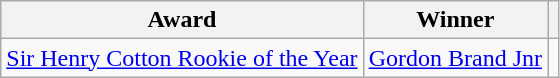<table class="wikitable">
<tr>
<th>Award</th>
<th>Winner</th>
<th></th>
</tr>
<tr>
<td><a href='#'>Sir Henry Cotton Rookie of the Year</a></td>
<td> <a href='#'>Gordon Brand Jnr</a></td>
<td></td>
</tr>
</table>
